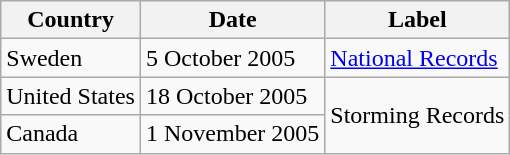<table class="wikitable">
<tr>
<th>Country</th>
<th>Date</th>
<th>Label</th>
</tr>
<tr>
<td>Sweden</td>
<td>5 October 2005</td>
<td><a href='#'>National Records</a></td>
</tr>
<tr>
<td>United States</td>
<td>18 October 2005</td>
<td rowspan="2">Storming Records</td>
</tr>
<tr>
<td>Canada</td>
<td>1 November 2005</td>
</tr>
</table>
